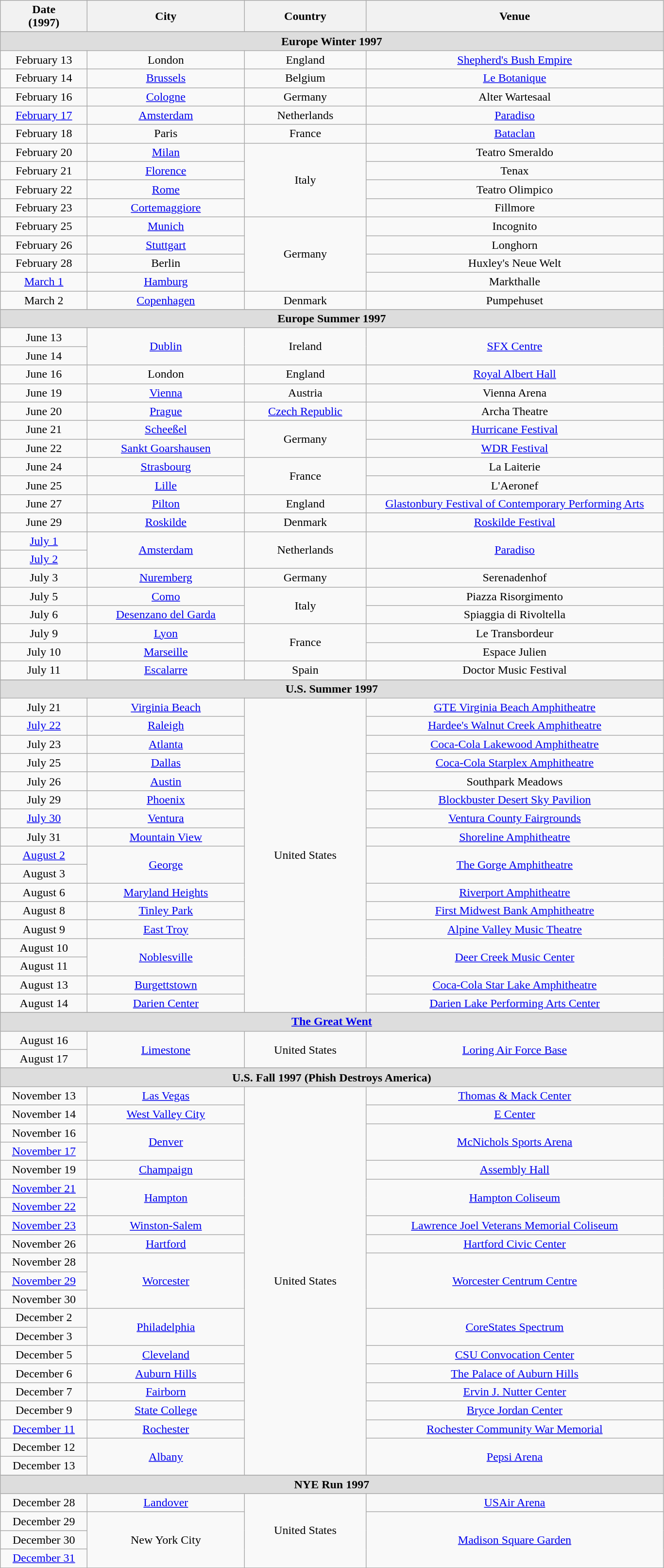<table class="wikitable plainrowheaders" style="text-align:center;">
<tr>
<th scope="col" style="width:7em;">Date<br>(1997)</th>
<th scope="col" style="width:13em;">City</th>
<th scope="col" style="width:10em;">Country</th>
<th scope="col" style="width:25em;">Venue</th>
</tr>
<tr>
</tr>
<tr style="background:#ddd;">
<td colspan="4" style="text-align:center;"><strong>Europe Winter 1997</strong></td>
</tr>
<tr>
<td>February 13</td>
<td>London</td>
<td>England</td>
<td><a href='#'>Shepherd's Bush Empire</a></td>
</tr>
<tr>
<td>February 14</td>
<td><a href='#'>Brussels</a></td>
<td>Belgium</td>
<td><a href='#'>Le Botanique</a></td>
</tr>
<tr>
<td>February 16</td>
<td><a href='#'>Cologne</a></td>
<td>Germany</td>
<td>Alter Wartesaal</td>
</tr>
<tr>
<td><a href='#'>February 17</a></td>
<td><a href='#'>Amsterdam</a></td>
<td>Netherlands</td>
<td><a href='#'>Paradiso</a></td>
</tr>
<tr>
<td>February 18</td>
<td>Paris</td>
<td>France</td>
<td><a href='#'>Bataclan</a></td>
</tr>
<tr>
<td>February 20</td>
<td><a href='#'>Milan</a></td>
<td rowspan="4">Italy</td>
<td>Teatro Smeraldo</td>
</tr>
<tr>
<td>February 21</td>
<td><a href='#'>Florence</a></td>
<td>Tenax</td>
</tr>
<tr>
<td>February 22</td>
<td><a href='#'>Rome</a></td>
<td>Teatro Olimpico</td>
</tr>
<tr>
<td>February 23</td>
<td><a href='#'>Cortemaggiore</a></td>
<td>Fillmore</td>
</tr>
<tr>
<td>February 25</td>
<td><a href='#'>Munich</a></td>
<td rowspan="4">Germany</td>
<td>Incognito</td>
</tr>
<tr>
<td>February 26</td>
<td><a href='#'>Stuttgart</a></td>
<td>Longhorn</td>
</tr>
<tr>
<td>February 28</td>
<td>Berlin</td>
<td>Huxley's Neue Welt</td>
</tr>
<tr>
<td><a href='#'>March 1</a></td>
<td><a href='#'>Hamburg</a></td>
<td>Markthalle</td>
</tr>
<tr>
<td>March 2</td>
<td><a href='#'>Copenhagen</a></td>
<td>Denmark</td>
<td>Pumpehuset</td>
</tr>
<tr>
</tr>
<tr style="background:#ddd;">
<td colspan="4" style="text-align:center;"><strong>Europe Summer 1997</strong></td>
</tr>
<tr>
<td>June 13</td>
<td rowspan="2"><a href='#'>Dublin</a></td>
<td rowspan="2">Ireland</td>
<td rowspan="2"><a href='#'>SFX Centre</a></td>
</tr>
<tr>
<td>June 14</td>
</tr>
<tr>
<td>June 16</td>
<td>London</td>
<td>England</td>
<td><a href='#'>Royal Albert Hall</a></td>
</tr>
<tr>
<td>June 19</td>
<td><a href='#'>Vienna</a></td>
<td>Austria</td>
<td>Vienna Arena</td>
</tr>
<tr>
<td>June 20</td>
<td><a href='#'>Prague</a></td>
<td><a href='#'>Czech Republic</a></td>
<td>Archa Theatre</td>
</tr>
<tr>
<td>June 21</td>
<td><a href='#'>Scheeßel</a></td>
<td rowspan="2">Germany</td>
<td><a href='#'>Hurricane Festival</a></td>
</tr>
<tr>
<td>June 22</td>
<td><a href='#'>Sankt Goarshausen</a></td>
<td><a href='#'>WDR Festival</a></td>
</tr>
<tr>
<td>June 24</td>
<td><a href='#'>Strasbourg</a></td>
<td rowspan="2">France</td>
<td>La Laiterie</td>
</tr>
<tr>
<td>June 25</td>
<td><a href='#'>Lille</a></td>
<td>L'Aeronef</td>
</tr>
<tr>
<td>June 27</td>
<td><a href='#'>Pilton</a></td>
<td>England</td>
<td><a href='#'>Glastonbury Festival of Contemporary Performing Arts</a></td>
</tr>
<tr>
<td>June 29</td>
<td><a href='#'>Roskilde</a></td>
<td>Denmark</td>
<td><a href='#'>Roskilde Festival</a></td>
</tr>
<tr>
<td><a href='#'>July 1</a></td>
<td rowspan="2"><a href='#'>Amsterdam</a></td>
<td rowspan="2">Netherlands</td>
<td rowspan="2"><a href='#'>Paradiso</a></td>
</tr>
<tr>
<td><a href='#'>July 2</a></td>
</tr>
<tr>
<td>July 3</td>
<td><a href='#'>Nuremberg</a></td>
<td>Germany</td>
<td>Serenadenhof</td>
</tr>
<tr>
<td>July 5</td>
<td><a href='#'>Como</a></td>
<td rowspan="2">Italy</td>
<td>Piazza Risorgimento</td>
</tr>
<tr>
<td>July 6</td>
<td><a href='#'>Desenzano del Garda</a></td>
<td>Spiaggia di Rivoltella</td>
</tr>
<tr>
<td>July 9</td>
<td><a href='#'>Lyon</a></td>
<td rowspan="2">France</td>
<td>Le Transbordeur</td>
</tr>
<tr>
<td>July 10</td>
<td><a href='#'>Marseille</a></td>
<td>Espace Julien</td>
</tr>
<tr>
<td>July 11</td>
<td><a href='#'>Escalarre</a></td>
<td>Spain</td>
<td>Doctor Music Festival</td>
</tr>
<tr>
</tr>
<tr style="background:#ddd;">
<td colspan="4" style="text-align:center;"><strong>U.S. Summer 1997</strong></td>
</tr>
<tr>
<td>July 21</td>
<td><a href='#'>Virginia Beach</a></td>
<td rowspan="17">United States</td>
<td><a href='#'>GTE Virginia Beach Amphitheatre</a></td>
</tr>
<tr>
<td><a href='#'>July 22</a></td>
<td><a href='#'>Raleigh</a></td>
<td><a href='#'>Hardee's Walnut Creek Amphitheatre</a></td>
</tr>
<tr>
<td>July 23</td>
<td><a href='#'>Atlanta</a></td>
<td><a href='#'>Coca-Cola Lakewood Amphitheatre</a></td>
</tr>
<tr>
<td>July 25</td>
<td><a href='#'>Dallas</a></td>
<td><a href='#'>Coca-Cola Starplex Amphitheatre</a></td>
</tr>
<tr>
<td>July 26</td>
<td><a href='#'>Austin</a></td>
<td>Southpark Meadows</td>
</tr>
<tr>
<td>July 29</td>
<td><a href='#'>Phoenix</a></td>
<td><a href='#'>Blockbuster Desert Sky Pavilion</a></td>
</tr>
<tr>
<td><a href='#'>July 30</a></td>
<td><a href='#'>Ventura</a></td>
<td><a href='#'>Ventura County Fairgrounds</a></td>
</tr>
<tr>
<td>July 31</td>
<td><a href='#'>Mountain View</a></td>
<td><a href='#'>Shoreline Amphitheatre</a></td>
</tr>
<tr>
<td><a href='#'>August 2</a></td>
<td rowspan="2"><a href='#'>George</a></td>
<td rowspan="2"><a href='#'>The Gorge Amphitheatre</a></td>
</tr>
<tr>
<td>August 3</td>
</tr>
<tr>
<td>August 6</td>
<td><a href='#'>Maryland Heights</a></td>
<td><a href='#'>Riverport Amphitheatre</a></td>
</tr>
<tr>
<td>August 8</td>
<td><a href='#'>Tinley Park</a></td>
<td><a href='#'>First Midwest Bank Amphitheatre</a></td>
</tr>
<tr>
<td>August 9</td>
<td><a href='#'>East Troy</a></td>
<td><a href='#'>Alpine Valley Music Theatre</a></td>
</tr>
<tr>
<td>August 10</td>
<td rowspan="2"><a href='#'>Noblesville</a></td>
<td rowspan="2"><a href='#'>Deer Creek Music Center</a></td>
</tr>
<tr>
<td>August 11</td>
</tr>
<tr>
<td>August 13</td>
<td><a href='#'>Burgettstown</a></td>
<td><a href='#'>Coca-Cola Star Lake Amphitheatre</a></td>
</tr>
<tr>
<td>August 14</td>
<td><a href='#'>Darien Center</a></td>
<td><a href='#'>Darien Lake Performing Arts Center</a></td>
</tr>
<tr>
</tr>
<tr style="background:#ddd;">
<td colspan="4" style="text-align:center;"><a href='#'><strong>The Great Went</strong></a></td>
</tr>
<tr>
<td>August 16</td>
<td rowspan="2"><a href='#'>Limestone</a></td>
<td rowspan="2">United States</td>
<td rowspan="2"><a href='#'>Loring Air Force Base</a></td>
</tr>
<tr>
<td>August 17</td>
</tr>
<tr>
</tr>
<tr style="background:#ddd;">
<td colspan="4" style="text-align:center;"><strong>U.S. Fall 1997 (Phish Destroys America)</strong></td>
</tr>
<tr>
<td>November 13</td>
<td><a href='#'>Las Vegas</a></td>
<td rowspan="21">United States</td>
<td><a href='#'>Thomas & Mack Center</a></td>
</tr>
<tr>
<td>November 14</td>
<td><a href='#'>West Valley City</a></td>
<td><a href='#'>E Center</a></td>
</tr>
<tr>
<td>November 16</td>
<td rowspan="2"><a href='#'>Denver</a></td>
<td rowspan="2"><a href='#'>McNichols Sports Arena</a></td>
</tr>
<tr>
<td><a href='#'>November 17</a></td>
</tr>
<tr>
<td>November 19</td>
<td><a href='#'>Champaign</a></td>
<td><a href='#'>Assembly Hall</a></td>
</tr>
<tr>
<td><a href='#'>November 21</a></td>
<td rowspan="2"><a href='#'>Hampton</a></td>
<td rowspan="2"><a href='#'>Hampton Coliseum</a></td>
</tr>
<tr>
<td><a href='#'>November 22</a></td>
</tr>
<tr>
<td><a href='#'>November 23</a></td>
<td><a href='#'>Winston-Salem</a></td>
<td><a href='#'>Lawrence Joel Veterans Memorial Coliseum</a></td>
</tr>
<tr>
<td>November 26</td>
<td><a href='#'>Hartford</a></td>
<td><a href='#'>Hartford Civic Center</a></td>
</tr>
<tr>
<td>November 28</td>
<td rowspan="3"><a href='#'>Worcester</a></td>
<td rowspan="3"><a href='#'>Worcester Centrum Centre</a></td>
</tr>
<tr>
<td><a href='#'>November 29</a></td>
</tr>
<tr>
<td>November 30</td>
</tr>
<tr>
<td>December 2</td>
<td rowspan="2"><a href='#'>Philadelphia</a></td>
<td rowspan="2"><a href='#'>CoreStates Spectrum</a></td>
</tr>
<tr>
<td>December 3</td>
</tr>
<tr>
<td>December 5</td>
<td><a href='#'>Cleveland</a></td>
<td><a href='#'>CSU Convocation Center</a></td>
</tr>
<tr>
<td>December 6</td>
<td><a href='#'>Auburn Hills</a></td>
<td><a href='#'>The Palace of Auburn Hills</a></td>
</tr>
<tr>
<td>December 7</td>
<td><a href='#'>Fairborn</a></td>
<td><a href='#'>Ervin J. Nutter Center</a></td>
</tr>
<tr>
<td>December 9</td>
<td><a href='#'>State College</a></td>
<td><a href='#'>Bryce Jordan Center</a></td>
</tr>
<tr>
<td><a href='#'>December 11</a></td>
<td><a href='#'>Rochester</a></td>
<td><a href='#'>Rochester Community War Memorial</a></td>
</tr>
<tr>
<td>December 12</td>
<td rowspan="2"><a href='#'>Albany</a></td>
<td rowspan="2"><a href='#'>Pepsi Arena</a></td>
</tr>
<tr>
<td>December 13</td>
</tr>
<tr>
</tr>
<tr style="background:#ddd;">
<td colspan="4" style="text-align:center;"><strong>NYE Run 1997</strong></td>
</tr>
<tr>
<td>December 28</td>
<td><a href='#'>Landover</a></td>
<td rowspan="4">United States</td>
<td><a href='#'>USAir Arena</a></td>
</tr>
<tr>
<td>December 29</td>
<td rowspan="3">New York City</td>
<td rowspan="3"><a href='#'>Madison Square Garden</a></td>
</tr>
<tr>
<td>December 30</td>
</tr>
<tr>
<td><a href='#'>December 31</a></td>
</tr>
</table>
